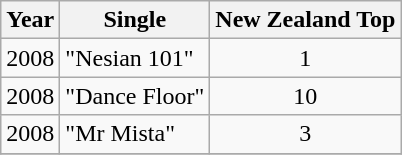<table class="wikitable">
<tr>
<th>Year</th>
<th>Single</th>
<th>New Zealand Top</th>
</tr>
<tr>
<td align="left" valign="top">2008</td>
<td align="left" valign="top">"Nesian 101"</td>
<td align="center" valign="top">1</td>
</tr>
<tr>
<td align="left" valign="top">2008</td>
<td align="left" valign="top">"Dance Floor"</td>
<td align="center" valign="top">10</td>
</tr>
<tr>
<td align="left" valign="top">2008</td>
<td align="left" valign="top">"Mr Mista"</td>
<td align="center" valign="top">3</td>
</tr>
<tr>
</tr>
</table>
